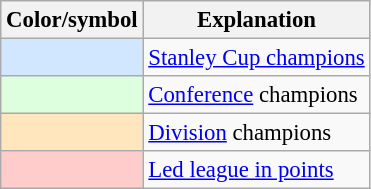<table class="wikitable" style="font-size:95%">
<tr>
<th scope="col">Color/symbol</th>
<th scope="col">Explanation</th>
</tr>
<tr>
<th scope="row" style="background:#D0E7FF"></th>
<td><a href='#'>Stanley Cup champions</a></td>
</tr>
<tr>
<th scope="row" style="background:#DDFFDD"></th>
<td><a href='#'>Conference</a> champions</td>
</tr>
<tr>
<th scope="row" style="background:#FFE6BD"></th>
<td><a href='#'>Division</a> champions</td>
</tr>
<tr>
<th scope="row" style="background:#FFCCCC"></th>
<td><a href='#'>Led league in points</a></td>
</tr>
</table>
